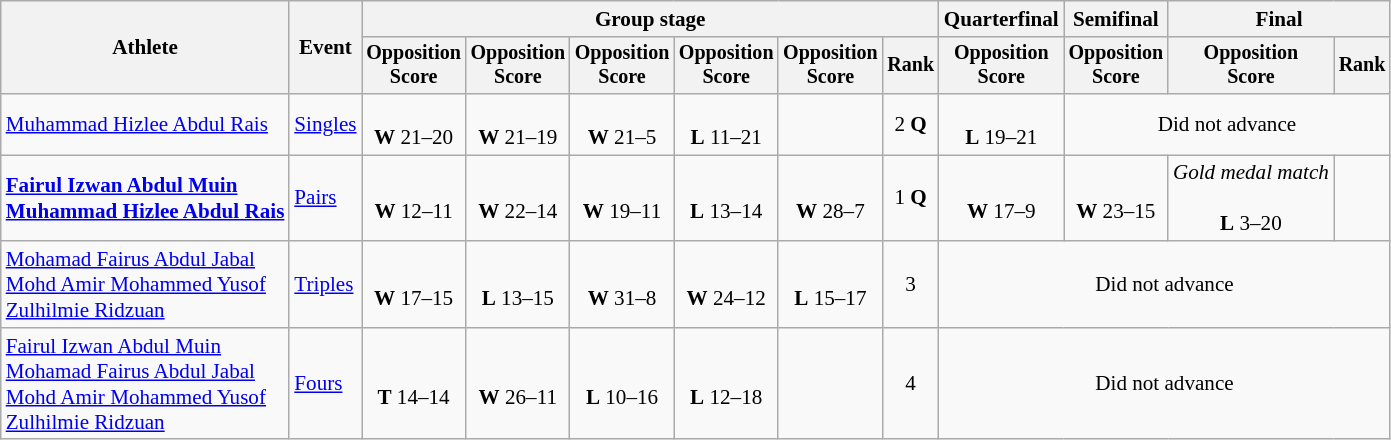<table class="wikitable" style="font-size:88%">
<tr>
<th rowspan=2>Athlete</th>
<th rowspan=2>Event</th>
<th colspan=6>Group stage</th>
<th>Quarterfinal</th>
<th>Semifinal</th>
<th colspan=2>Final</th>
</tr>
<tr style="font-size:95%">
<th>Opposition<br>Score</th>
<th>Opposition<br>Score</th>
<th>Opposition<br>Score</th>
<th>Opposition<br>Score</th>
<th>Opposition<br>Score</th>
<th>Rank</th>
<th>Opposition<br>Score</th>
<th>Opposition<br>Score</th>
<th>Opposition<br>Score</th>
<th>Rank</th>
</tr>
<tr align=center>
<td align=left><a href='#'>Muhammad Hizlee Abdul Rais</a></td>
<td align=left><a href='#'>Singles</a></td>
<td><br><strong>W</strong> 21–20</td>
<td><br><strong>W</strong> 21–19</td>
<td><br><strong>W</strong> 21–5</td>
<td><br><strong>L</strong> 11–21</td>
<td></td>
<td>2 <strong>Q</strong></td>
<td><br><strong>L</strong> 19–21</td>
<td colspan=3>Did not advance</td>
</tr>
<tr align=center>
<td align=left><strong><a href='#'>Fairul Izwan Abdul Muin</a><br><a href='#'>Muhammad Hizlee Abdul Rais</a></strong></td>
<td align=left><a href='#'>Pairs</a></td>
<td><br><strong>W</strong> 12–11</td>
<td><br><strong>W</strong> 22–14</td>
<td><br><strong>W</strong> 19–11</td>
<td><br><strong>L</strong> 13–14</td>
<td><br><strong>W</strong> 28–7</td>
<td>1 <strong>Q</strong></td>
<td><br><strong>W</strong> 17–9</td>
<td><br><strong>W</strong> 23–15</td>
<td><em>Gold medal match</em><br><br><strong>L</strong> 3–20</td>
<td></td>
</tr>
<tr align=center>
<td align=left><a href='#'>Mohamad Fairus Abdul Jabal</a><br><a href='#'>Mohd Amir Mohammed Yusof</a><br><a href='#'>Zulhilmie Ridzuan</a></td>
<td align=left><a href='#'>Triples</a></td>
<td><br><strong>W</strong> 17–15</td>
<td><br><strong>L</strong> 13–15</td>
<td><br><strong>W</strong> 31–8</td>
<td><br><strong>W</strong> 24–12</td>
<td><br><strong>L</strong> 15–17</td>
<td>3</td>
<td colspan=4>Did not advance</td>
</tr>
<tr align=center>
<td align=left><a href='#'>Fairul Izwan Abdul Muin</a><br><a href='#'>Mohamad Fairus Abdul Jabal</a><br><a href='#'>Mohd Amir Mohammed Yusof</a><br><a href='#'>Zulhilmie Ridzuan</a></td>
<td align=left><a href='#'>Fours</a></td>
<td><br><strong>T</strong> 14–14</td>
<td><br><strong>W</strong> 26–11</td>
<td><br><strong>L</strong> 10–16</td>
<td><br><strong>L</strong> 12–18</td>
<td></td>
<td>4</td>
<td colspan=4>Did not advance</td>
</tr>
</table>
